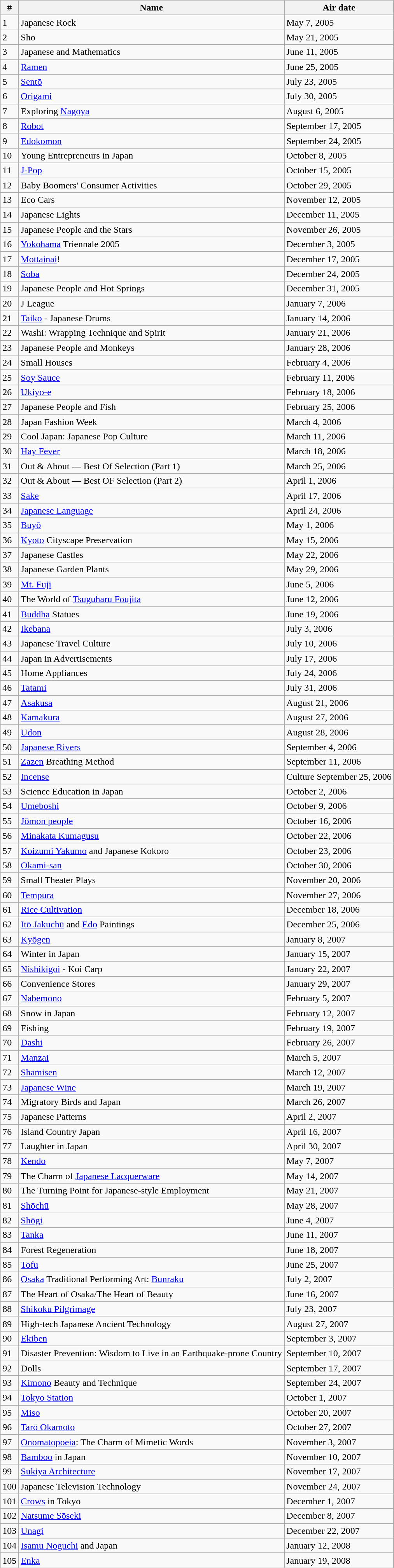<table class="wikitable sortable">
<tr>
<th>#</th>
<th>Name</th>
<th>Air date</th>
</tr>
<tr>
<td>1</td>
<td>Japanese Rock</td>
<td>May 7, 2005</td>
</tr>
<tr>
<td>2</td>
<td>Sho</td>
<td>May 21, 2005</td>
</tr>
<tr>
<td>3</td>
<td>Japanese and Mathematics</td>
<td>June 11, 2005</td>
</tr>
<tr>
<td>4</td>
<td><a href='#'>Ramen</a></td>
<td>June 25, 2005</td>
</tr>
<tr>
<td>5</td>
<td><a href='#'>Sentō</a></td>
<td>July 23, 2005</td>
</tr>
<tr>
<td>6</td>
<td><a href='#'>Origami</a></td>
<td>July 30, 2005</td>
</tr>
<tr>
<td>7</td>
<td>Exploring <a href='#'>Nagoya</a></td>
<td>August 6, 2005</td>
</tr>
<tr>
<td>8</td>
<td><a href='#'>Robot</a></td>
<td>September 17, 2005</td>
</tr>
<tr>
<td>9</td>
<td><a href='#'>Edokomon</a></td>
<td>September 24, 2005</td>
</tr>
<tr>
<td>10</td>
<td>Young Entrepreneurs in Japan</td>
<td>October 8, 2005</td>
</tr>
<tr>
<td>11</td>
<td><a href='#'>J-Pop</a></td>
<td>October 15, 2005</td>
</tr>
<tr>
<td>12</td>
<td>Baby Boomers' Consumer Activities</td>
<td>October 29, 2005</td>
</tr>
<tr>
<td>13</td>
<td>Eco Cars</td>
<td>November 12, 2005</td>
</tr>
<tr>
<td>14</td>
<td>Japanese Lights</td>
<td>December 11, 2005</td>
</tr>
<tr>
<td>15</td>
<td>Japanese People and the Stars</td>
<td>November 26, 2005</td>
</tr>
<tr>
<td>16</td>
<td><a href='#'>Yokohama</a> Triennale 2005</td>
<td>December 3, 2005</td>
</tr>
<tr>
<td>17</td>
<td><a href='#'>Mottainai</a>!</td>
<td>December 17, 2005</td>
</tr>
<tr>
<td>18</td>
<td><a href='#'>Soba</a></td>
<td>December 24, 2005</td>
</tr>
<tr>
<td>19</td>
<td>Japanese People and Hot Springs</td>
<td>December 31, 2005</td>
</tr>
<tr>
<td>20</td>
<td>J League</td>
<td>January 7, 2006</td>
</tr>
<tr>
<td>21</td>
<td><a href='#'>Taiko</a> - Japanese Drums</td>
<td>January 14, 2006</td>
</tr>
<tr>
<td>22</td>
<td>Washi: Wrapping Technique and Spirit</td>
<td>January 21, 2006</td>
</tr>
<tr>
<td>23</td>
<td>Japanese People and Monkeys</td>
<td>January 28, 2006</td>
</tr>
<tr>
<td>24</td>
<td>Small Houses</td>
<td>February 4, 2006</td>
</tr>
<tr>
<td>25</td>
<td><a href='#'>Soy Sauce</a></td>
<td>February 11, 2006</td>
</tr>
<tr>
<td>26</td>
<td><a href='#'>Ukiyo-e</a></td>
<td>February 18, 2006</td>
</tr>
<tr>
<td>27</td>
<td>Japanese People and Fish</td>
<td>February 25, 2006</td>
</tr>
<tr>
<td>28</td>
<td>Japan Fashion Week</td>
<td>March 4, 2006</td>
</tr>
<tr>
<td>29</td>
<td>Cool Japan: Japanese Pop Culture</td>
<td>March 11, 2006</td>
</tr>
<tr>
<td>30</td>
<td><a href='#'>Hay Fever</a></td>
<td>March 18, 2006</td>
</tr>
<tr>
<td>31</td>
<td>Out & About — Best Of Selection (Part 1)</td>
<td>March 25, 2006</td>
</tr>
<tr>
<td>32</td>
<td>Out & About — Best OF Selection (Part 2)</td>
<td>April 1, 2006</td>
</tr>
<tr>
<td>33</td>
<td><a href='#'>Sake</a></td>
<td>April 17, 2006</td>
</tr>
<tr>
<td>34</td>
<td><a href='#'>Japanese Language</a></td>
<td>April 24, 2006</td>
</tr>
<tr>
<td>35</td>
<td><a href='#'>Buyō</a></td>
<td>May 1, 2006</td>
</tr>
<tr>
<td>36</td>
<td><a href='#'>Kyoto</a> Cityscape Preservation</td>
<td>May 15, 2006</td>
</tr>
<tr>
<td>37</td>
<td>Japanese Castles</td>
<td>May 22, 2006</td>
</tr>
<tr>
<td>38</td>
<td>Japanese Garden Plants</td>
<td>May 29, 2006</td>
</tr>
<tr>
<td>39</td>
<td><a href='#'>Mt. Fuji</a></td>
<td>June 5, 2006</td>
</tr>
<tr>
<td>40</td>
<td>The World of <a href='#'>Tsuguharu Foujita</a></td>
<td>June 12, 2006</td>
</tr>
<tr>
<td>41</td>
<td><a href='#'>Buddha</a> Statues</td>
<td>June 19, 2006</td>
</tr>
<tr>
<td>42</td>
<td><a href='#'>Ikebana</a></td>
<td>July 3, 2006</td>
</tr>
<tr>
<td>43</td>
<td>Japanese Travel Culture</td>
<td>July 10, 2006</td>
</tr>
<tr>
<td>44</td>
<td>Japan in Advertisements</td>
<td>July 17, 2006</td>
</tr>
<tr>
<td>45</td>
<td>Home Appliances</td>
<td>July 24, 2006</td>
</tr>
<tr>
<td>46</td>
<td><a href='#'>Tatami</a></td>
<td>July 31, 2006</td>
</tr>
<tr>
<td>47</td>
<td><a href='#'>Asakusa</a></td>
<td>August 21, 2006</td>
</tr>
<tr>
<td>48</td>
<td><a href='#'>Kamakura</a></td>
<td>August 27, 2006</td>
</tr>
<tr>
<td>49</td>
<td><a href='#'>Udon</a></td>
<td>August 28, 2006</td>
</tr>
<tr>
<td>50</td>
<td><a href='#'>Japanese Rivers</a></td>
<td>September 4, 2006</td>
</tr>
<tr>
<td>51</td>
<td><a href='#'>Zazen</a> Breathing Method</td>
<td>September 11, 2006</td>
</tr>
<tr>
<td>52</td>
<td><a href='#'>Incense</a></td>
<td>Culture September 25, 2006</td>
</tr>
<tr>
<td>53</td>
<td>Science Education in Japan</td>
<td>October 2, 2006</td>
</tr>
<tr>
<td>54</td>
<td><a href='#'>Umeboshi</a></td>
<td>October 9, 2006</td>
</tr>
<tr>
<td>55</td>
<td><a href='#'>Jōmon people</a></td>
<td>October 16, 2006</td>
</tr>
<tr>
<td>56</td>
<td><a href='#'>Minakata Kumagusu</a></td>
<td>October 22, 2006</td>
</tr>
<tr>
<td>57</td>
<td><a href='#'>Koizumi Yakumo</a> and Japanese Kokoro</td>
<td>October 23, 2006</td>
</tr>
<tr>
<td>58</td>
<td><a href='#'>Okami-san</a></td>
<td>October 30, 2006</td>
</tr>
<tr>
<td>59</td>
<td>Small Theater Plays</td>
<td>November 20, 2006</td>
</tr>
<tr>
<td>60</td>
<td><a href='#'>Tempura</a></td>
<td>November 27, 2006</td>
</tr>
<tr>
<td>61</td>
<td><a href='#'>Rice Cultivation</a></td>
<td>December 18, 2006</td>
</tr>
<tr>
<td>62</td>
<td><a href='#'>Itō Jakuchū</a> and <a href='#'>Edo</a> Paintings</td>
<td>December 25, 2006</td>
</tr>
<tr>
<td>63</td>
<td><a href='#'>Kyōgen</a></td>
<td>January 8, 2007</td>
</tr>
<tr>
<td>64</td>
<td>Winter in Japan</td>
<td>January 15, 2007</td>
</tr>
<tr>
<td>65</td>
<td><a href='#'>Nishikigoi</a> - Koi Carp</td>
<td>January 22, 2007</td>
</tr>
<tr>
<td>66</td>
<td>Convenience Stores</td>
<td>January 29, 2007</td>
</tr>
<tr>
<td>67</td>
<td><a href='#'>Nabemono</a></td>
<td>February 5, 2007</td>
</tr>
<tr>
<td>68</td>
<td>Snow in Japan</td>
<td>February 12, 2007</td>
</tr>
<tr>
<td>69</td>
<td>Fishing</td>
<td>February 19, 2007</td>
</tr>
<tr>
<td>70</td>
<td><a href='#'>Dashi</a></td>
<td>February 26, 2007</td>
</tr>
<tr>
<td>71</td>
<td><a href='#'>Manzai</a></td>
<td>March 5, 2007</td>
</tr>
<tr>
<td>72</td>
<td><a href='#'>Shamisen</a></td>
<td>March 12, 2007</td>
</tr>
<tr>
<td>73</td>
<td><a href='#'>Japanese Wine</a></td>
<td>March 19, 2007</td>
</tr>
<tr>
<td>74</td>
<td>Migratory Birds and Japan</td>
<td>March 26, 2007</td>
</tr>
<tr>
<td>75</td>
<td>Japanese Patterns</td>
<td>April 2, 2007</td>
</tr>
<tr>
<td>76</td>
<td>Island Country Japan</td>
<td>April 16, 2007</td>
</tr>
<tr>
<td>77</td>
<td>Laughter in Japan</td>
<td>April 30, 2007</td>
</tr>
<tr>
<td>78</td>
<td><a href='#'>Kendo</a></td>
<td>May 7, 2007</td>
</tr>
<tr>
<td>79</td>
<td>The Charm of <a href='#'>Japanese Lacquerware</a></td>
<td>May 14, 2007</td>
</tr>
<tr>
<td>80</td>
<td>The Turning Point for Japanese-style Employment</td>
<td>May 21, 2007</td>
</tr>
<tr>
<td>81</td>
<td><a href='#'>Shōchū</a></td>
<td>May 28, 2007</td>
</tr>
<tr>
<td>82</td>
<td><a href='#'>Shōgi</a></td>
<td>June 4, 2007</td>
</tr>
<tr>
<td>83</td>
<td><a href='#'>Tanka</a></td>
<td>June 11, 2007</td>
</tr>
<tr>
<td>84</td>
<td>Forest Regeneration</td>
<td>June 18, 2007</td>
</tr>
<tr>
<td>85</td>
<td><a href='#'>Tofu</a></td>
<td>June 25, 2007</td>
</tr>
<tr>
<td>86</td>
<td><a href='#'>Osaka</a> Traditional Performing Art: <a href='#'>Bunraku</a></td>
<td>July 2, 2007</td>
</tr>
<tr>
<td>87</td>
<td>The Heart of Osaka/The Heart of Beauty</td>
<td>June 16, 2007</td>
</tr>
<tr>
<td>88</td>
<td><a href='#'>Shikoku Pilgrimage</a></td>
<td>July 23, 2007</td>
</tr>
<tr>
<td>89</td>
<td>High-tech Japanese Ancient Technology</td>
<td>August 27, 2007</td>
</tr>
<tr>
<td>90</td>
<td><a href='#'>Ekiben</a></td>
<td>September 3, 2007</td>
</tr>
<tr>
<td>91</td>
<td>Disaster Prevention: Wisdom to Live in an Earthquake-prone Country</td>
<td>September 10, 2007</td>
</tr>
<tr>
<td>92</td>
<td>Dolls</td>
<td>September 17, 2007</td>
</tr>
<tr>
<td>93</td>
<td><a href='#'>Kimono</a> Beauty and Technique</td>
<td>September 24, 2007</td>
</tr>
<tr>
<td>94</td>
<td><a href='#'>Tokyo Station</a></td>
<td>October 1, 2007</td>
</tr>
<tr>
<td>95</td>
<td><a href='#'>Miso</a></td>
<td>October 20, 2007</td>
</tr>
<tr>
<td>96</td>
<td><a href='#'>Tarō Okamoto</a></td>
<td>October 27, 2007</td>
</tr>
<tr>
<td>97</td>
<td><a href='#'>Onomatopoeia</a>: The Charm of Mimetic Words</td>
<td>November 3, 2007</td>
</tr>
<tr>
<td>98</td>
<td><a href='#'>Bamboo</a> in Japan</td>
<td>November 10, 2007</td>
</tr>
<tr>
<td>99</td>
<td><a href='#'>Sukiya Architecture</a></td>
<td>November 17, 2007</td>
</tr>
<tr>
<td>100</td>
<td>Japanese Television Technology</td>
<td>November 24, 2007</td>
</tr>
<tr>
<td>101</td>
<td><a href='#'>Crows</a> in Tokyo</td>
<td>December 1, 2007</td>
</tr>
<tr>
<td>102</td>
<td><a href='#'>Natsume Sōseki</a></td>
<td>December 8, 2007</td>
</tr>
<tr>
<td>103</td>
<td><a href='#'>Unagi</a></td>
<td>December 22, 2007</td>
</tr>
<tr>
<td>104</td>
<td><a href='#'>Isamu Noguchi</a> and Japan</td>
<td>January 12, 2008</td>
</tr>
<tr>
<td>105</td>
<td><a href='#'>Enka</a></td>
<td>January 19, 2008</td>
</tr>
</table>
